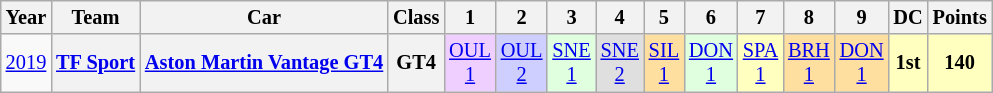<table class="wikitable" style="text-align:center; font-size:85%">
<tr>
<th>Year</th>
<th>Team</th>
<th>Car</th>
<th>Class</th>
<th>1</th>
<th>2</th>
<th>3</th>
<th>4</th>
<th>5</th>
<th>6</th>
<th>7</th>
<th>8</th>
<th>9</th>
<th>DC</th>
<th>Points</th>
</tr>
<tr>
<td><a href='#'>2019</a></td>
<th nowrap><a href='#'>TF Sport</a></th>
<th nowrap><a href='#'>Aston Martin Vantage GT4</a></th>
<th>GT4</th>
<td style="background:#EFCFFF;"><a href='#'>OUL<br>1</a><br></td>
<td style="background:#CFCFFF;"><a href='#'>OUL<br>2</a><br></td>
<td style="background:#DFFFDF;"><a href='#'>SNE<br>1</a><br></td>
<td style="background:#DFDFDF;"><a href='#'>SNE<br>2</a><br></td>
<td style="background:#FFDF9F;"><a href='#'>SIL<br>1</a><br></td>
<td style="background:#DFFFDF;"><a href='#'>DON<br>1</a><br></td>
<td style="background:#FFFFBF;"><a href='#'>SPA<br>1</a><br></td>
<td style="background:#FFDF9F;"><a href='#'>BRH<br>1</a><br></td>
<td style="background:#FFDF9F;"><a href='#'>DON<br>1</a><br></td>
<th style="background:#FFFFBF;">1st</th>
<th style="background:#FFFFBF;">140</th>
</tr>
</table>
